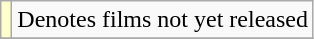<table class="wikitable">
<tr>
<td style="background:#FFFFCC;"></td>
<td>Denotes films not yet released</td>
</tr>
<tr>
</tr>
</table>
